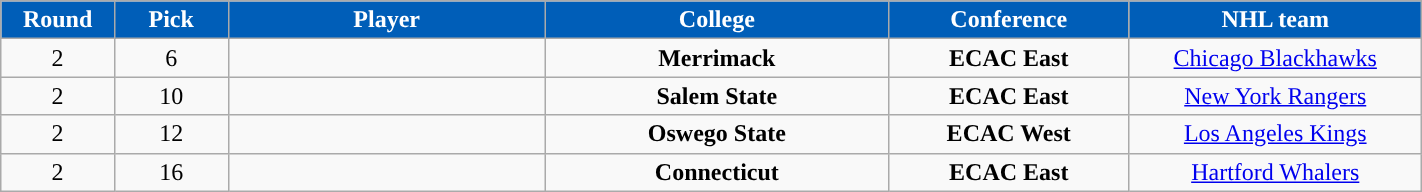<table class="wikitable sortable" width="75%">
<tr>
<th style="color:white; background-color:#005EB8; width: 4em;">Round</th>
<th style="color:white; background-color:#005EB8; width: 4em;">Pick</th>
<th style="color:white; background-color:#005EB8; width: 12em;">Player</th>
<th style="color:white; background-color:#005EB8; width: 13em;">College</th>
<th style="color:white; background-color:#005EB8; width: 9em;">Conference</th>
<th style="color:white; background-color:#005EB8; width: 11em;">NHL team</th>
</tr>
<tr align="center" bgcolor="">
<td>2</td>
<td>6</td>
<td></td>
<td><strong>Merrimack</strong></td>
<td><strong>ECAC East</strong></td>
<td><a href='#'>Chicago Blackhawks</a></td>
</tr>
<tr align="center" bgcolor="">
<td>2</td>
<td>10</td>
<td></td>
<td><strong>Salem State</strong></td>
<td><strong>ECAC East</strong></td>
<td><a href='#'>New York Rangers</a></td>
</tr>
<tr align="center" bgcolor="">
<td>2</td>
<td>12</td>
<td></td>
<td><strong>Oswego State</strong></td>
<td><strong>ECAC West</strong></td>
<td><a href='#'>Los Angeles Kings</a></td>
</tr>
<tr align="center" bgcolor="">
<td>2</td>
<td>16</td>
<td></td>
<td><strong>Connecticut</strong></td>
<td><strong>ECAC East</strong></td>
<td><a href='#'>Hartford Whalers</a></td>
</tr>
</table>
